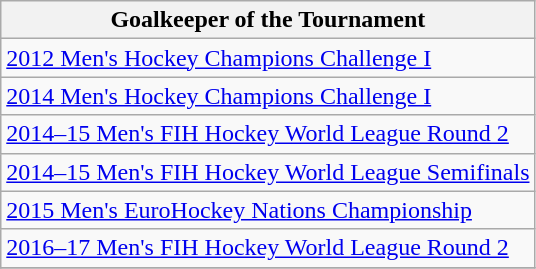<table class="wikitable collapsible">
<tr>
<th><strong>Goalkeeper of the Tournament</strong></th>
</tr>
<tr>
<td><a href='#'>2012 Men's Hockey Champions Challenge I</a></td>
</tr>
<tr>
<td><a href='#'>2014 Men's Hockey Champions Challenge I</a></td>
</tr>
<tr>
<td><a href='#'>2014–15 Men's FIH Hockey World League Round 2</a></td>
</tr>
<tr>
<td><a href='#'>2014–15 Men's FIH Hockey World League Semifinals</a></td>
</tr>
<tr>
<td><a href='#'>2015 Men's EuroHockey Nations Championship</a></td>
</tr>
<tr>
<td><a href='#'>2016–17 Men's FIH Hockey World League Round 2</a></td>
</tr>
<tr>
</tr>
</table>
